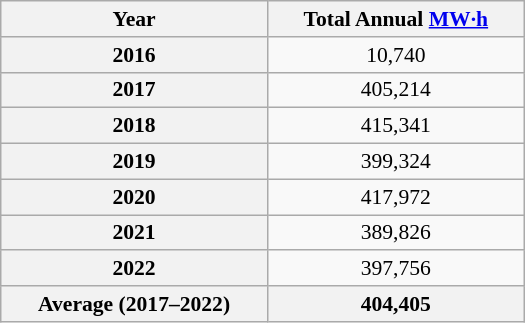<table class=wikitable style="text-align:center; font-size:0.9em; width:350px;">
<tr>
<th>Year</th>
<th>Total Annual <a href='#'>MW·h</a></th>
</tr>
<tr>
<th>2016</th>
<td>10,740</td>
</tr>
<tr>
<th>2017</th>
<td>405,214</td>
</tr>
<tr>
<th>2018</th>
<td>415,341</td>
</tr>
<tr>
<th>2019</th>
<td>399,324</td>
</tr>
<tr>
<th>2020</th>
<td>417,972</td>
</tr>
<tr>
<th>2021</th>
<td>389,826</td>
</tr>
<tr>
<th>2022</th>
<td>397,756</td>
</tr>
<tr>
<th>Average (2017–2022)</th>
<th>404,405</th>
</tr>
</table>
